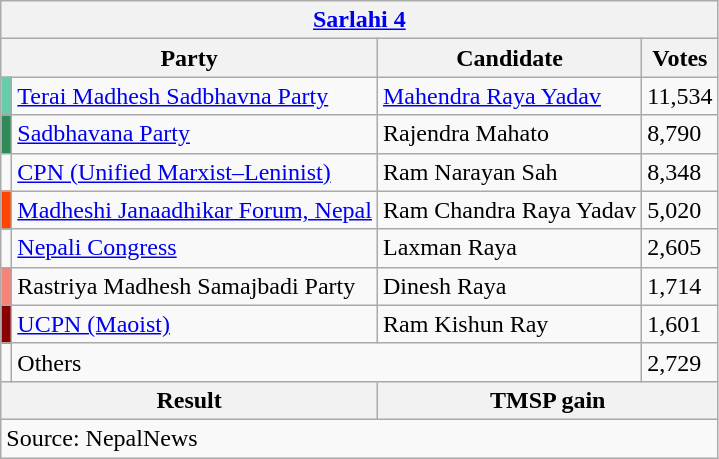<table class="wikitable">
<tr>
<th colspan="4"><a href='#'>Sarlahi 4</a></th>
</tr>
<tr>
<th colspan="2">Party</th>
<th>Candidate</th>
<th>Votes</th>
</tr>
<tr>
<td style="background-color:mediumaquamarine"></td>
<td><a href='#'>Terai Madhesh Sadbhavna Party</a></td>
<td><a href='#'>Mahendra Raya Yadav</a></td>
<td>11,534</td>
</tr>
<tr>
<td style="background-color:seagreen"></td>
<td><a href='#'>Sadbhavana Party</a></td>
<td>Rajendra Mahato</td>
<td>8,790</td>
</tr>
<tr>
<td></td>
<td><a href='#'>CPN (Unified Marxist–Leninist)</a></td>
<td>Ram Narayan Sah</td>
<td>8,348</td>
</tr>
<tr>
<td style="background-color:orangered"></td>
<td><a href='#'>Madheshi Janaadhikar Forum, Nepal</a></td>
<td>Ram Chandra Raya Yadav</td>
<td>5,020</td>
</tr>
<tr>
<td></td>
<td><a href='#'>Nepali Congress</a></td>
<td>Laxman Raya</td>
<td>2,605</td>
</tr>
<tr>
<td style="background-color:#F88379"></td>
<td>Rastriya Madhesh Samajbadi Party</td>
<td>Dinesh Raya</td>
<td>1,714</td>
</tr>
<tr>
<td style="background-color:darkred"></td>
<td><a href='#'>UCPN (Maoist)</a></td>
<td>Ram Kishun Ray</td>
<td>1,601</td>
</tr>
<tr>
<td></td>
<td colspan="2">Others</td>
<td>2,729</td>
</tr>
<tr>
<th colspan="2">Result</th>
<th colspan="2">TMSP gain</th>
</tr>
<tr>
<td colspan="4">Source: NepalNews</td>
</tr>
</table>
